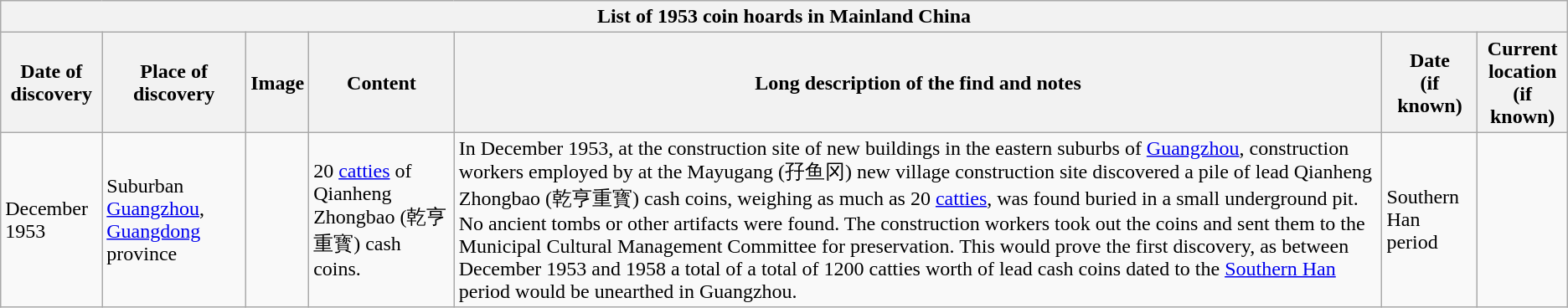<table class="wikitable" style="font-size: 100%">
<tr>
<th colspan=7>List of 1953 coin hoards in Mainland China</th>
</tr>
<tr>
<th>Date of discovery</th>
<th>Place of discovery</th>
<th>Image</th>
<th>Content</th>
<th>Long description of the find and notes</th>
<th>Date<br>(if known)</th>
<th>Current location<br>(if known)</th>
</tr>
<tr>
<td>December 1953</td>
<td>Suburban <a href='#'>Guangzhou</a>, <a href='#'>Guangdong</a> province</td>
<td></td>
<td>20 <a href='#'>catties</a> of Qianheng Zhongbao (乾亨重寳) cash coins.</td>
<td>In December 1953, at the construction site of new buildings in the eastern suburbs of <a href='#'>Guangzhou</a>, construction workers employed by at the Mayugang (孖鱼冈) new village construction site discovered a pile of lead Qianheng Zhongbao (乾亨重寳) cash coins, weighing as much as 20 <a href='#'>catties</a>, was found buried in a small underground pit. No ancient tombs or other artifacts were found. The construction workers took out the coins and sent them to the Municipal Cultural Management Committee for preservation. This would prove the first discovery, as between December 1953 and 1958 a total of a total of 1200 catties worth of lead cash coins dated to the <a href='#'>Southern Han</a> period would be unearthed in Guangzhou.</td>
<td>Southern Han period</td>
<td></td>
</tr>
</table>
